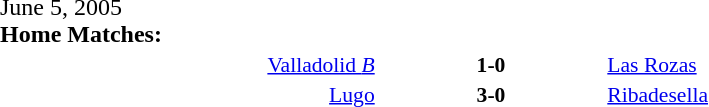<table width=100% cellspacing=1>
<tr>
<th width=20%></th>
<th width=12%></th>
<th width=20%></th>
<th></th>
</tr>
<tr>
<td>June 5, 2005<br><strong>Home Matches:</strong></td>
</tr>
<tr style=font-size:90%>
<td align=right><a href='#'>Valladolid <em>B</em></a></td>
<td align=center><strong>1-0</strong></td>
<td><a href='#'>Las Rozas</a></td>
</tr>
<tr style=font-size:90%>
<td align=right><a href='#'>Lugo</a></td>
<td align=center><strong>3-0</strong></td>
<td><a href='#'>Ribadesella</a></td>
</tr>
</table>
